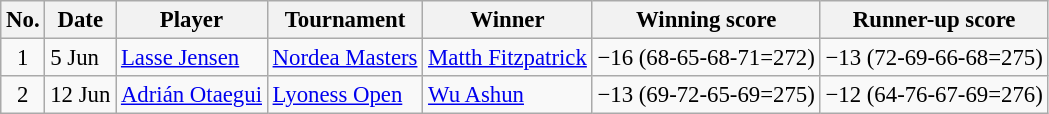<table class="wikitable" style="font-size:95%;">
<tr>
<th>No.</th>
<th>Date</th>
<th>Player</th>
<th>Tournament</th>
<th>Winner</th>
<th>Winning score</th>
<th>Runner-up score</th>
</tr>
<tr>
<td align=center>1</td>
<td>5 Jun</td>
<td> <a href='#'>Lasse Jensen</a></td>
<td><a href='#'>Nordea Masters</a></td>
<td> <a href='#'>Matth Fitzpatrick</a></td>
<td>−16 (68-65-68-71=272)</td>
<td>−13 (72-69-66-68=275)</td>
</tr>
<tr>
<td align=center>2</td>
<td>12 Jun</td>
<td> <a href='#'>Adrián Otaegui</a></td>
<td><a href='#'>Lyoness Open</a></td>
<td> <a href='#'>Wu Ashun</a></td>
<td>−13 (69-72-65-69=275)</td>
<td>−12 (64-76-67-69=276)</td>
</tr>
</table>
